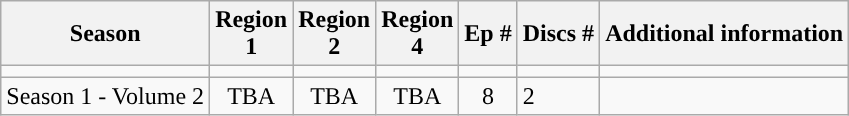<table class="wikitable" style="text-align:center;">
<tr>
<th>Season</th>
<th>Region<br>1</th>
<th>Region<br>2</th>
<th>Region<br>4</th>
<th style="white-space:nowrap;">Ep #</th>
<th style="white-space:nowrap;">Discs #</th>
<th>Additional information</th>
</tr>
<tr>
<td style="white-space:nowrap;"></td>
<td style="white-space:nowrap;"></td>
<td style="white-space:nowrap;"></td>
<td style="white-space:nowrap;"></td>
<td></td>
<td></td>
<td style="text-align:left;"></td>
</tr>
<tr>
<td>Season 1 - Volume 2</td>
<td>TBA</td>
<td>TBA</td>
<td>TBA</td>
<td style="text-align:center;">8</td>
<td style="text-align:left">2</td>
</tr>
</table>
